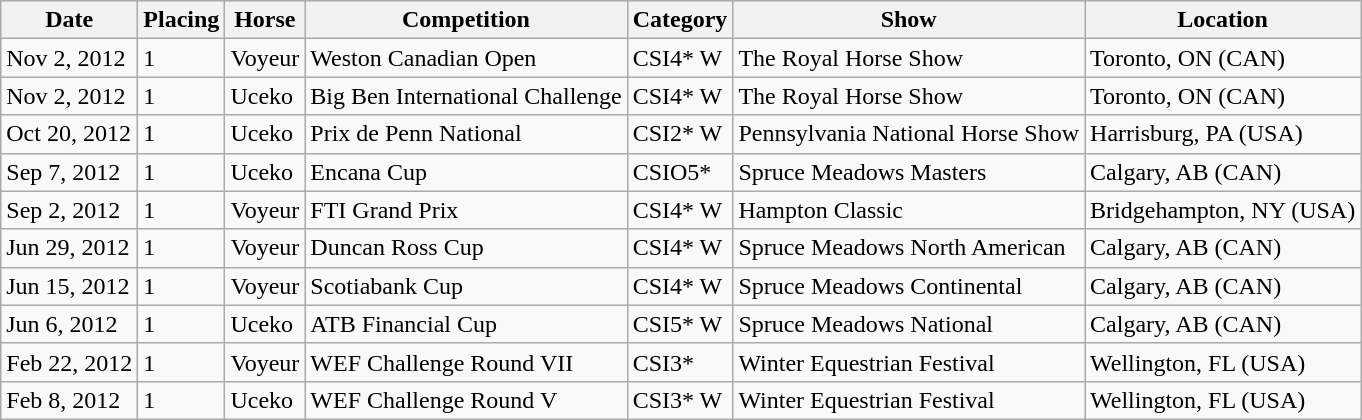<table class="wikitable">
<tr>
<th>Date</th>
<th>Placing</th>
<th>Horse</th>
<th>Competition</th>
<th>Category</th>
<th>Show</th>
<th>Location</th>
</tr>
<tr>
<td>Nov 2, 2012</td>
<td>1</td>
<td>Voyeur</td>
<td>Weston Canadian Open</td>
<td>CSI4* W</td>
<td>The Royal Horse Show</td>
<td>Toronto, ON (CAN) </td>
</tr>
<tr>
<td>Nov 2, 2012</td>
<td>1</td>
<td>Uceko</td>
<td>Big Ben International Challenge</td>
<td>CSI4* W</td>
<td>The Royal Horse Show</td>
<td>Toronto, ON (CAN) </td>
</tr>
<tr>
<td>Oct 20, 2012</td>
<td>1</td>
<td>Uceko</td>
<td>Prix de Penn National</td>
<td>CSI2* W</td>
<td>Pennsylvania National Horse Show</td>
<td>Harrisburg, PA (USA) </td>
</tr>
<tr>
<td>Sep 7, 2012</td>
<td>1</td>
<td>Uceko</td>
<td>Encana Cup</td>
<td>CSIO5*</td>
<td>Spruce Meadows Masters</td>
<td>Calgary, AB (CAN) </td>
</tr>
<tr>
<td>Sep 2, 2012</td>
<td>1</td>
<td>Voyeur</td>
<td>FTI Grand Prix</td>
<td>CSI4* W</td>
<td>Hampton Classic</td>
<td>Bridgehampton, NY (USA) </td>
</tr>
<tr>
<td>Jun 29, 2012</td>
<td>1</td>
<td>Voyeur</td>
<td>Duncan Ross Cup</td>
<td>CSI4* W</td>
<td>Spruce Meadows North American</td>
<td>Calgary, AB (CAN) </td>
</tr>
<tr>
<td>Jun 15, 2012</td>
<td>1</td>
<td>Voyeur</td>
<td>Scotiabank Cup</td>
<td>CSI4* W</td>
<td>Spruce Meadows Continental</td>
<td>Calgary, AB (CAN) </td>
</tr>
<tr>
<td>Jun 6, 2012</td>
<td>1</td>
<td>Uceko</td>
<td>ATB Financial Cup</td>
<td>CSI5* W</td>
<td>Spruce Meadows National</td>
<td>Calgary, AB (CAN) </td>
</tr>
<tr>
<td>Feb 22, 2012</td>
<td>1</td>
<td>Voyeur</td>
<td>WEF Challenge Round VII</td>
<td>CSI3*</td>
<td>Winter Equestrian Festival</td>
<td>Wellington, FL (USA) </td>
</tr>
<tr>
<td>Feb 8, 2012</td>
<td>1</td>
<td>Uceko</td>
<td>WEF Challenge Round V</td>
<td>CSI3* W</td>
<td>Winter Equestrian Festival</td>
<td>Wellington, FL (USA) </td>
</tr>
</table>
